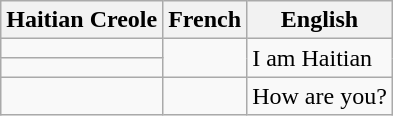<table class="wikitable">
<tr>
<th scope="col">Haitian Creole</th>
<th scope="col">French</th>
<th scope="col">English</th>
</tr>
<tr>
<td></td>
<td rowspan="2"></td>
<td rowspan="2">I am Haitian</td>
</tr>
<tr>
<td></td>
</tr>
<tr>
<td></td>
<td><em></em> </td>
<td>How are you?</td>
</tr>
</table>
